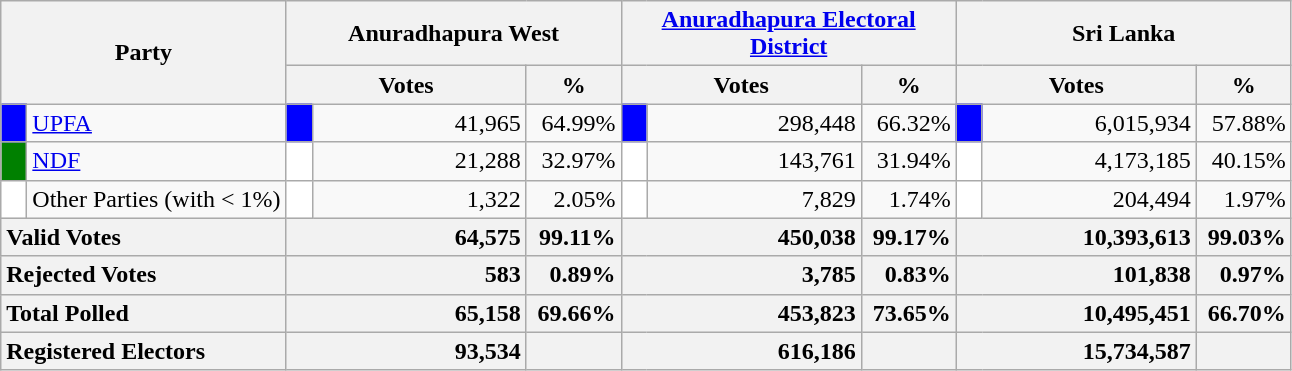<table class="wikitable">
<tr>
<th colspan="2" width="144px"rowspan="2">Party</th>
<th colspan="3" width="216px">Anuradhapura West</th>
<th colspan="3" width="216px"><a href='#'>Anuradhapura Electoral District</a></th>
<th colspan="3" width="216px">Sri Lanka</th>
</tr>
<tr>
<th colspan="2" width="144px">Votes</th>
<th>%</th>
<th colspan="2" width="144px">Votes</th>
<th>%</th>
<th colspan="2" width="144px">Votes</th>
<th>%</th>
</tr>
<tr>
<td style="background-color:blue;" width="10px"></td>
<td style="text-align:left;"><a href='#'>UPFA</a></td>
<td style="background-color:blue;" width="10px"></td>
<td style="text-align:right;">41,965</td>
<td style="text-align:right;">64.99%</td>
<td style="background-color:blue;" width="10px"></td>
<td style="text-align:right;">298,448</td>
<td style="text-align:right;">66.32%</td>
<td style="background-color:blue;" width="10px"></td>
<td style="text-align:right;">6,015,934</td>
<td style="text-align:right;">57.88%</td>
</tr>
<tr>
<td style="background-color:green;" width="10px"></td>
<td style="text-align:left;"><a href='#'>NDF</a></td>
<td style="background-color:white;" width="10px"></td>
<td style="text-align:right;">21,288</td>
<td style="text-align:right;">32.97%</td>
<td style="background-color:white;" width="10px"></td>
<td style="text-align:right;">143,761</td>
<td style="text-align:right;">31.94%</td>
<td style="background-color:white;" width="10px"></td>
<td style="text-align:right;">4,173,185</td>
<td style="text-align:right;">40.15%</td>
</tr>
<tr>
<td style="background-color:white;" width="10px"></td>
<td style="text-align:left;">Other Parties (with < 1%)</td>
<td style="background-color:white;" width="10px"></td>
<td style="text-align:right;">1,322</td>
<td style="text-align:right;">2.05%</td>
<td style="background-color:white;" width="10px"></td>
<td style="text-align:right;">7,829</td>
<td style="text-align:right;">1.74%</td>
<td style="background-color:white;" width="10px"></td>
<td style="text-align:right;">204,494</td>
<td style="text-align:right;">1.97%</td>
</tr>
<tr>
<th colspan="2" width="144px"style="text-align:left;">Valid Votes</th>
<th style="text-align:right;"colspan="2" width="144px">64,575</th>
<th style="text-align:right;">99.11%</th>
<th style="text-align:right;"colspan="2" width="144px">450,038</th>
<th style="text-align:right;">99.17%</th>
<th style="text-align:right;"colspan="2" width="144px">10,393,613</th>
<th style="text-align:right;">99.03%</th>
</tr>
<tr>
<th colspan="2" width="144px"style="text-align:left;">Rejected Votes</th>
<th style="text-align:right;"colspan="2" width="144px">583</th>
<th style="text-align:right;">0.89%</th>
<th style="text-align:right;"colspan="2" width="144px">3,785</th>
<th style="text-align:right;">0.83%</th>
<th style="text-align:right;"colspan="2" width="144px">101,838</th>
<th style="text-align:right;">0.97%</th>
</tr>
<tr>
<th colspan="2" width="144px"style="text-align:left;">Total Polled</th>
<th style="text-align:right;"colspan="2" width="144px">65,158</th>
<th style="text-align:right;">69.66%</th>
<th style="text-align:right;"colspan="2" width="144px">453,823</th>
<th style="text-align:right;">73.65%</th>
<th style="text-align:right;"colspan="2" width="144px">10,495,451</th>
<th style="text-align:right;">66.70%</th>
</tr>
<tr>
<th colspan="2" width="144px"style="text-align:left;">Registered Electors</th>
<th style="text-align:right;"colspan="2" width="144px">93,534</th>
<th></th>
<th style="text-align:right;"colspan="2" width="144px">616,186</th>
<th></th>
<th style="text-align:right;"colspan="2" width="144px">15,734,587</th>
<th></th>
</tr>
</table>
